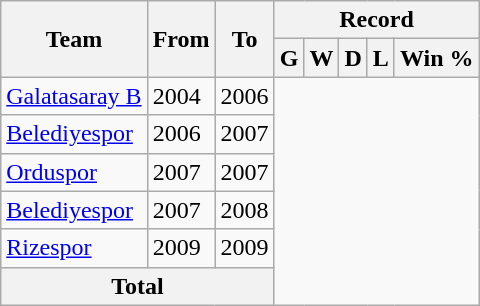<table class="wikitable" style="text-align: center">
<tr>
<th rowspan="2">Team</th>
<th rowspan="2">From</th>
<th rowspan="2">To</th>
<th colspan="5">Record</th>
</tr>
<tr>
<th>G</th>
<th>W</th>
<th>D</th>
<th>L</th>
<th>Win %</th>
</tr>
<tr>
<td align=left><a href='#'>Galatasaray B</a></td>
<td align=left>2004</td>
<td align=left>2006<br></td>
</tr>
<tr>
<td align=left><a href='#'>Belediyespor</a></td>
<td align=left>2006</td>
<td align=left>2007<br></td>
</tr>
<tr>
<td align=left><a href='#'>Orduspor</a></td>
<td align=left>2007</td>
<td align=left>2007<br></td>
</tr>
<tr>
<td align=left><a href='#'>Belediyespor</a></td>
<td align=left>2007</td>
<td align=left>2008<br></td>
</tr>
<tr>
<td align=left><a href='#'>Rizespor</a></td>
<td align=left>2009</td>
<td align=left>2009<br></td>
</tr>
<tr>
<th colspan="3" align="center" valign=middle>Total<br></th>
</tr>
</table>
